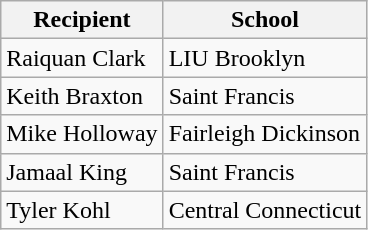<table class="wikitable" border="1">
<tr>
<th>Recipient</th>
<th>School</th>
</tr>
<tr>
<td>Raiquan Clark</td>
<td>LIU Brooklyn</td>
</tr>
<tr>
<td>Keith Braxton</td>
<td>Saint Francis</td>
</tr>
<tr>
<td>Mike Holloway</td>
<td>Fairleigh Dickinson</td>
</tr>
<tr>
<td>Jamaal King</td>
<td>Saint Francis</td>
</tr>
<tr>
<td>Tyler Kohl</td>
<td>Central Connecticut</td>
</tr>
</table>
